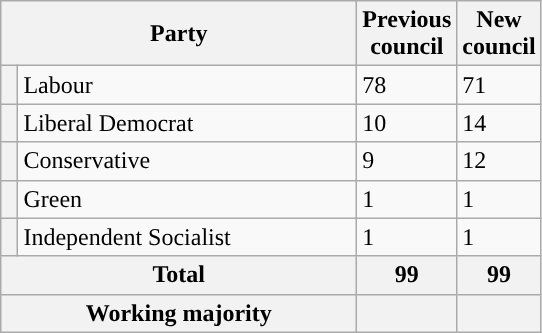<table class="wikitable">
<tr>
<th valign=centre colspan="2" style="width: 230px">Party</th>
<th valign=top style="width: 30px">Previous council</th>
<th valign=top style="width: 30px">New council</th>
</tr>
<tr>
<th style="background-color: "></th>
<td>Labour</td>
<td>78</td>
<td>71</td>
</tr>
<tr>
<th style="background-color: "></th>
<td>Liberal Democrat</td>
<td>10</td>
<td>14</td>
</tr>
<tr>
<th style="background-color: "></th>
<td>Conservative</td>
<td>9</td>
<td>12</td>
</tr>
<tr>
<th style="background-color: "></th>
<td>Green</td>
<td>1</td>
<td>1</td>
</tr>
<tr>
<th style="background-color: "></th>
<td>Independent Socialist</td>
<td>1</td>
<td>1</td>
</tr>
<tr>
<th colspan=2>Total</th>
<th style="text-align: center">99</th>
<th colspan=3>99</th>
</tr>
<tr>
<th colspan=2>Working majority</th>
<th></th>
<th></th>
</tr>
</table>
